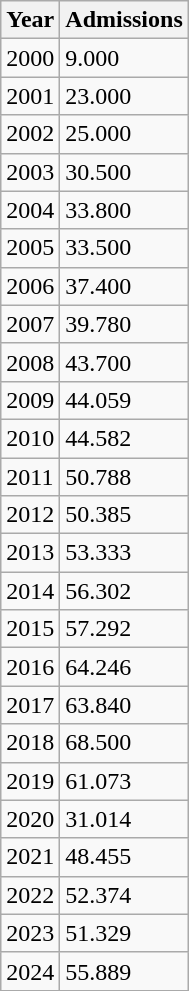<table class="wikitable">
<tr>
<th>Year</th>
<th>Admissions</th>
</tr>
<tr>
<td>2000</td>
<td>9.000</td>
</tr>
<tr>
<td>2001</td>
<td>23.000</td>
</tr>
<tr>
<td>2002</td>
<td>25.000</td>
</tr>
<tr>
<td>2003</td>
<td>30.500</td>
</tr>
<tr>
<td>2004</td>
<td>33.800</td>
</tr>
<tr>
<td>2005</td>
<td>33.500</td>
</tr>
<tr>
<td>2006</td>
<td>37.400</td>
</tr>
<tr>
<td>2007</td>
<td>39.780</td>
</tr>
<tr>
<td>2008</td>
<td>43.700</td>
</tr>
<tr>
<td>2009</td>
<td>44.059</td>
</tr>
<tr>
<td>2010</td>
<td>44.582</td>
</tr>
<tr>
<td>2011</td>
<td>50.788</td>
</tr>
<tr>
<td>2012</td>
<td>50.385</td>
</tr>
<tr>
<td>2013</td>
<td>53.333</td>
</tr>
<tr>
<td>2014</td>
<td>56.302</td>
</tr>
<tr>
<td>2015</td>
<td>57.292</td>
</tr>
<tr>
<td>2016</td>
<td>64.246</td>
</tr>
<tr>
<td>2017</td>
<td>63.840</td>
</tr>
<tr>
<td>2018</td>
<td>68.500</td>
</tr>
<tr>
<td>2019</td>
<td>61.073</td>
</tr>
<tr>
<td>2020</td>
<td>31.014</td>
</tr>
<tr>
<td>2021</td>
<td>48.455</td>
</tr>
<tr>
<td>2022</td>
<td>52.374</td>
</tr>
<tr>
<td>2023</td>
<td>51.329</td>
</tr>
<tr>
<td>2024</td>
<td>55.889</td>
</tr>
</table>
